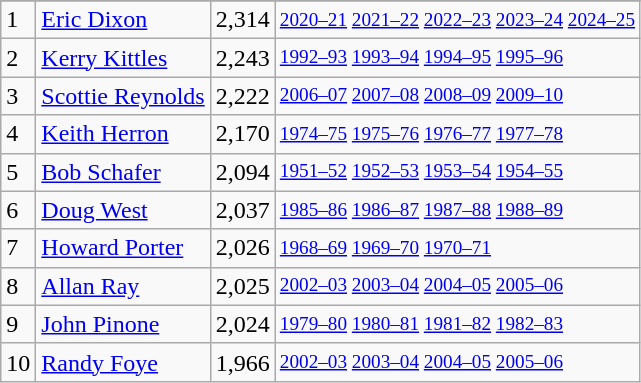<table class="wikitable">
<tr>
</tr>
<tr>
<td>1</td>
<td><a href='#'>Eric Dixon</a></td>
<td>2,314</td>
<td style="font-size:80%;"><a href='#'>2020–21</a> <a href='#'>2021–22</a> <a href='#'>2022–23</a> <a href='#'>2023–24</a> <a href='#'>2024–25</a></td>
</tr>
<tr>
<td>2</td>
<td><a href='#'>Kerry Kittles</a></td>
<td>2,243</td>
<td style="font-size:80%;"><a href='#'>1992–93</a> <a href='#'>1993–94</a> <a href='#'>1994–95</a> <a href='#'>1995–96</a></td>
</tr>
<tr>
<td>3</td>
<td><a href='#'>Scottie Reynolds</a></td>
<td>2,222</td>
<td style="font-size:80%;"><a href='#'>2006–07</a> <a href='#'>2007–08</a> <a href='#'>2008–09</a> <a href='#'>2009–10</a></td>
</tr>
<tr>
<td>4</td>
<td><a href='#'>Keith Herron</a></td>
<td>2,170</td>
<td style="font-size:80%;"><a href='#'>1974–75</a> <a href='#'>1975–76</a> <a href='#'>1976–77</a> <a href='#'>1977–78</a></td>
</tr>
<tr>
<td>5</td>
<td><a href='#'>Bob Schafer</a></td>
<td>2,094</td>
<td style="font-size:80%;"><a href='#'>1951–52</a> <a href='#'>1952–53</a> <a href='#'>1953–54</a> <a href='#'>1954–55</a></td>
</tr>
<tr>
<td>6</td>
<td><a href='#'>Doug West</a></td>
<td>2,037</td>
<td style="font-size:80%;"><a href='#'>1985–86</a> <a href='#'>1986–87</a> <a href='#'>1987–88</a> <a href='#'>1988–89</a></td>
</tr>
<tr>
<td>7</td>
<td><a href='#'>Howard Porter</a></td>
<td>2,026</td>
<td style="font-size:80%;"><a href='#'>1968–69</a> <a href='#'>1969–70</a> <a href='#'>1970–71</a></td>
</tr>
<tr>
<td>8</td>
<td><a href='#'>Allan Ray</a></td>
<td>2,025</td>
<td style="font-size:80%;"><a href='#'>2002–03</a> <a href='#'>2003–04</a> <a href='#'>2004–05</a> <a href='#'>2005–06</a></td>
</tr>
<tr>
<td>9</td>
<td><a href='#'>John Pinone</a></td>
<td>2,024</td>
<td style="font-size:80%;"><a href='#'>1979–80</a> <a href='#'>1980–81</a> <a href='#'>1981–82</a> <a href='#'>1982–83</a></td>
</tr>
<tr>
<td>10</td>
<td><a href='#'>Randy Foye</a></td>
<td>1,966</td>
<td style="font-size:80%;"><a href='#'>2002–03</a> <a href='#'>2003–04</a> <a href='#'>2004–05</a> <a href='#'>2005–06</a></td>
</tr>
</table>
